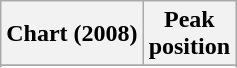<table class="wikitable sortable plainrowheaders">
<tr>
<th scope="col">Chart (2008)</th>
<th scope="col">Peak<br>position</th>
</tr>
<tr>
</tr>
<tr>
</tr>
<tr>
</tr>
<tr>
</tr>
</table>
